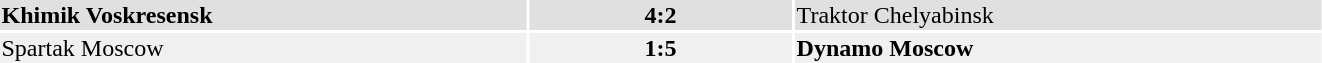<table width="70%">
<tr bgcolor="#e0e0e0">
<td style="width:40%;"><strong>Khimik Voskresensk</strong></td>
<th style="width:20%;"><strong>4:2</strong></th>
<td style="width:40%;">Traktor Chelyabinsk</td>
</tr>
<tr bgcolor="#f0f0f0">
<td>Spartak Moscow</td>
<td align="center"><strong>1:5</strong></td>
<td><strong>Dynamo Moscow</strong></td>
</tr>
</table>
